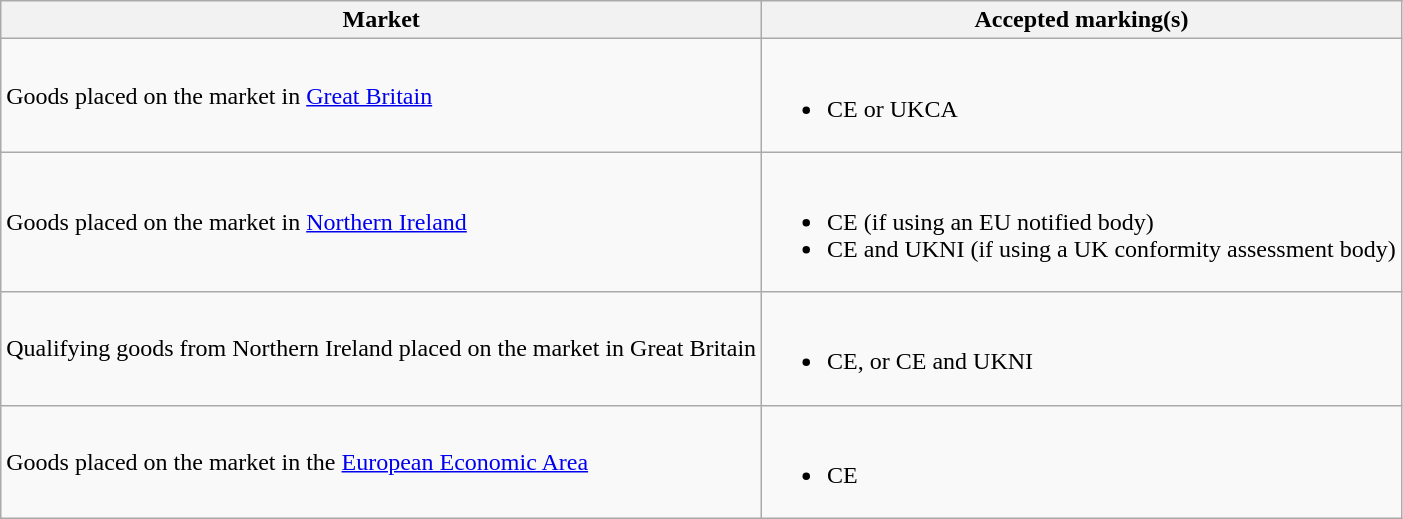<table class="wikitable">
<tr>
<th>Market</th>
<th>Accepted marking(s)</th>
</tr>
<tr>
<td>Goods placed on the market in <a href='#'>Great Britain</a></td>
<td><br><ul><li>CE or UKCA</li></ul></td>
</tr>
<tr>
<td>Goods placed on the market in <a href='#'>Northern Ireland</a></td>
<td><br><ul><li>CE (if using an EU notified body)</li><li>CE and UKNI (if using a UK conformity assessment body)</li></ul></td>
</tr>
<tr>
<td>Qualifying goods from Northern Ireland placed on the market in Great Britain</td>
<td><br><ul><li>CE, or CE and UKNI</li></ul></td>
</tr>
<tr>
<td>Goods placed on the market in the <a href='#'>European Economic Area</a></td>
<td><br><ul><li>CE</li></ul></td>
</tr>
</table>
